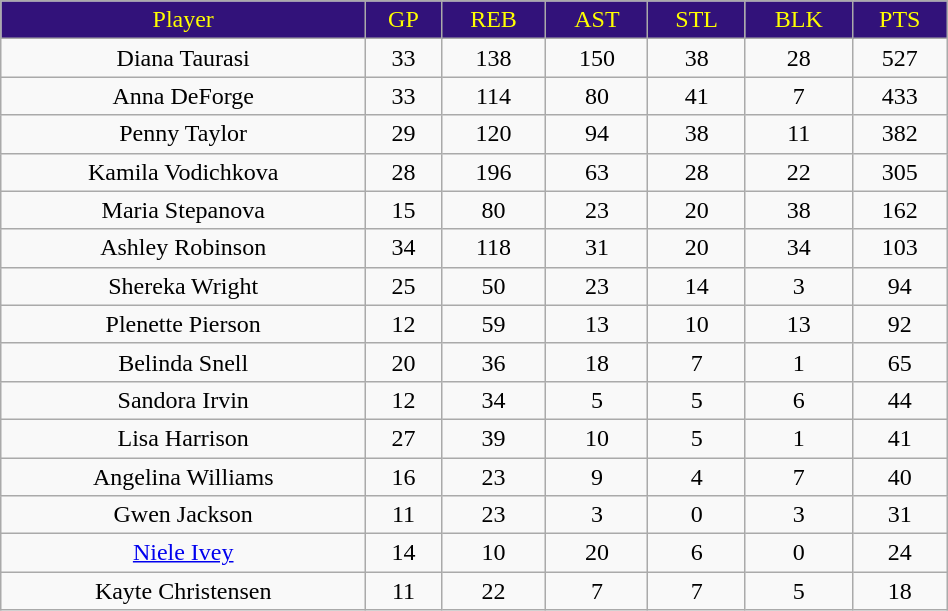<table class="wikitable" width="50%">
<tr align="center" style="background:#32127A; color:#FFFF00;">
<td>Player</td>
<td>GP</td>
<td>REB</td>
<td>AST</td>
<td>STL</td>
<td>BLK</td>
<td>PTS</td>
</tr>
<tr align="center">
<td>Diana Taurasi</td>
<td>33</td>
<td>138</td>
<td>150</td>
<td>38</td>
<td>28</td>
<td>527</td>
</tr>
<tr align="center">
<td>Anna DeForge</td>
<td>33</td>
<td>114</td>
<td>80</td>
<td>41</td>
<td>7</td>
<td>433</td>
</tr>
<tr align="center">
<td>Penny Taylor</td>
<td>29</td>
<td>120</td>
<td>94</td>
<td>38</td>
<td>11</td>
<td>382</td>
</tr>
<tr align="center">
<td>Kamila Vodichkova</td>
<td>28</td>
<td>196</td>
<td>63</td>
<td>28</td>
<td>22</td>
<td>305</td>
</tr>
<tr align="center">
<td>Maria Stepanova</td>
<td>15</td>
<td>80</td>
<td>23</td>
<td>20</td>
<td>38</td>
<td>162</td>
</tr>
<tr align="center">
<td>Ashley Robinson</td>
<td>34</td>
<td>118</td>
<td>31</td>
<td>20</td>
<td>34</td>
<td>103</td>
</tr>
<tr align="center">
<td>Shereka Wright</td>
<td>25</td>
<td>50</td>
<td>23</td>
<td>14</td>
<td>3</td>
<td>94</td>
</tr>
<tr align="center">
<td>Plenette Pierson</td>
<td>12</td>
<td>59</td>
<td>13</td>
<td>10</td>
<td>13</td>
<td>92</td>
</tr>
<tr align="center">
<td>Belinda Snell</td>
<td>20</td>
<td>36</td>
<td>18</td>
<td>7</td>
<td>1</td>
<td>65</td>
</tr>
<tr align="center">
<td>Sandora Irvin</td>
<td>12</td>
<td>34</td>
<td>5</td>
<td>5</td>
<td>6</td>
<td>44</td>
</tr>
<tr align="center">
<td>Lisa Harrison</td>
<td>27</td>
<td>39</td>
<td>10</td>
<td>5</td>
<td>1</td>
<td>41</td>
</tr>
<tr align="center">
<td>Angelina Williams</td>
<td>16</td>
<td>23</td>
<td>9</td>
<td>4</td>
<td>7</td>
<td>40</td>
</tr>
<tr align="center">
<td>Gwen Jackson</td>
<td>11</td>
<td>23</td>
<td>3</td>
<td>0</td>
<td>3</td>
<td>31</td>
</tr>
<tr align="center">
<td><a href='#'>Niele Ivey</a></td>
<td>14</td>
<td>10</td>
<td>20</td>
<td>6</td>
<td>0</td>
<td>24</td>
</tr>
<tr align="center">
<td>Kayte Christensen</td>
<td>11</td>
<td>22</td>
<td>7</td>
<td>7</td>
<td>5</td>
<td>18</td>
</tr>
</table>
